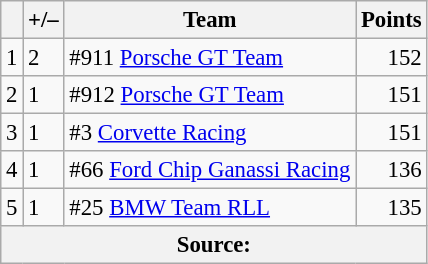<table class="wikitable" style="font-size: 95%;">
<tr>
<th scope="col"></th>
<th scope="col">+/–</th>
<th scope="col">Team</th>
<th scope="col">Points</th>
</tr>
<tr>
<td align=center>1</td>
<td align="left"> 2</td>
<td> #911 <a href='#'>Porsche GT Team</a></td>
<td align=right>152</td>
</tr>
<tr>
<td align=center>2</td>
<td align="left"> 1</td>
<td> #912 <a href='#'>Porsche GT Team</a></td>
<td align=right>151</td>
</tr>
<tr>
<td align=center>3</td>
<td align="left"> 1</td>
<td> #3 <a href='#'>Corvette Racing</a></td>
<td align=right>151</td>
</tr>
<tr>
<td align=center>4</td>
<td align="left"> 1</td>
<td> #66 <a href='#'>Ford Chip Ganassi Racing</a></td>
<td align=right>136</td>
</tr>
<tr>
<td align=center>5</td>
<td align="left"> 1</td>
<td> #25 <a href='#'>BMW Team RLL</a></td>
<td align=right>135</td>
</tr>
<tr>
<th colspan=5>Source:</th>
</tr>
</table>
